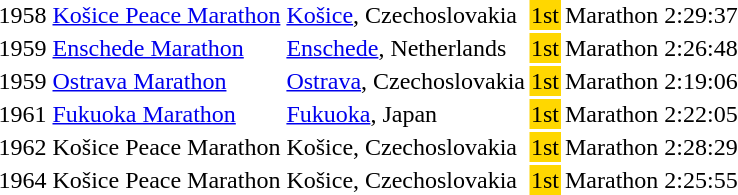<table>
<tr>
<td>1958</td>
<td><a href='#'>Košice Peace Marathon</a></td>
<td><a href='#'>Košice</a>, Czechoslovakia</td>
<td bgcolor="gold">1st</td>
<td>Marathon</td>
<td>2:29:37</td>
</tr>
<tr>
<td>1959</td>
<td><a href='#'>Enschede Marathon</a></td>
<td><a href='#'>Enschede</a>, Netherlands</td>
<td bgcolor="gold">1st</td>
<td>Marathon</td>
<td>2:26:48</td>
</tr>
<tr>
<td>1959</td>
<td><a href='#'>Ostrava Marathon</a></td>
<td><a href='#'>Ostrava</a>, Czechoslovakia</td>
<td bgcolor="gold">1st</td>
<td>Marathon</td>
<td>2:19:06</td>
</tr>
<tr>
<td>1961</td>
<td><a href='#'>Fukuoka Marathon</a></td>
<td><a href='#'>Fukuoka</a>, Japan</td>
<td bgcolor="gold">1st</td>
<td>Marathon</td>
<td>2:22:05</td>
</tr>
<tr>
<td>1962</td>
<td>Košice Peace Marathon</td>
<td>Košice, Czechoslovakia</td>
<td bgcolor="gold">1st</td>
<td>Marathon</td>
<td>2:28:29</td>
</tr>
<tr>
<td>1964</td>
<td>Košice Peace Marathon</td>
<td>Košice, Czechoslovakia</td>
<td bgcolor="gold">1st</td>
<td>Marathon</td>
<td>2:25:55</td>
</tr>
</table>
